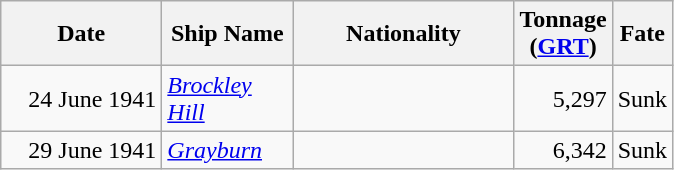<table class="wikitable sortable">
<tr>
<th width="100px">Date</th>
<th width="80px">Ship Name</th>
<th width="140px">Nationality</th>
<th width="25px">Tonnage (<a href='#'>GRT</a>)</th>
<th width="30px">Fate</th>
</tr>
<tr>
<td align="right">24 June 1941</td>
<td align="left"><a href='#'><em>Brockley Hill</em></a></td>
<td align="left"></td>
<td align="right">5,297</td>
<td align="left">Sunk</td>
</tr>
<tr>
<td align="right">29 June 1941</td>
<td align="left"><a href='#'><em>Grayburn</em></a></td>
<td align="left"></td>
<td align="right">6,342</td>
<td align="left">Sunk</td>
</tr>
</table>
